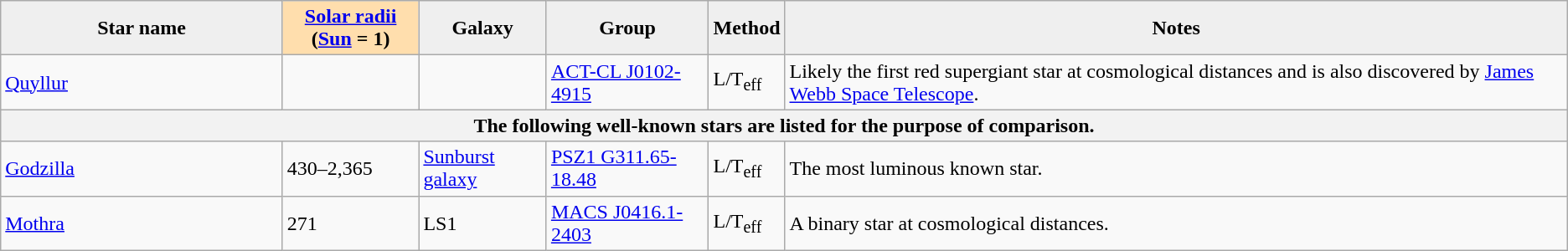<table class="wikitable sortable">
<tr>
<th style="background:#efefef; white-space:nobr" width="217px">Star name</th>
<th style="background:#ffdead;" width="101px"><a href='#'>Solar radii</a><br>(<a href='#'>Sun</a> = 1)</th>
<th style="background:#efefef">Galaxy</th>
<th style="background:#efefef">Group</th>
<th style="background:#efefef">Method</th>
<th style="background:#efefef">Notes</th>
</tr>
<tr>
<td><a href='#'>Quyllur</a></td>
<td></td>
<td></td>
<td><a href='#'>ACT-CL J0102-4915</a></td>
<td>L/T<sub>eff</sub></td>
<td>Likely the first red supergiant star at cosmological distances and is also discovered by <a href='#'>James Webb Space Telescope</a>.</td>
</tr>
<tr>
<th colspan="6">The following well-known stars are listed for the purpose of comparison.</th>
</tr>
<tr>
<td><a href='#'>Godzilla</a></td>
<td>430–2,365</td>
<td><a href='#'>Sunburst galaxy</a></td>
<td><a href='#'>PSZ1 G311.65-18.48</a></td>
<td>L/T<sub>eff</sub></td>
<td>The most luminous known star.</td>
</tr>
<tr>
<td><a href='#'>Mothra</a></td>
<td>271</td>
<td>LS1</td>
<td><a href='#'>MACS J0416.1-2403</a></td>
<td>L/T<sub>eff</sub></td>
<td>A binary star at cosmological distances.</td>
</tr>
</table>
